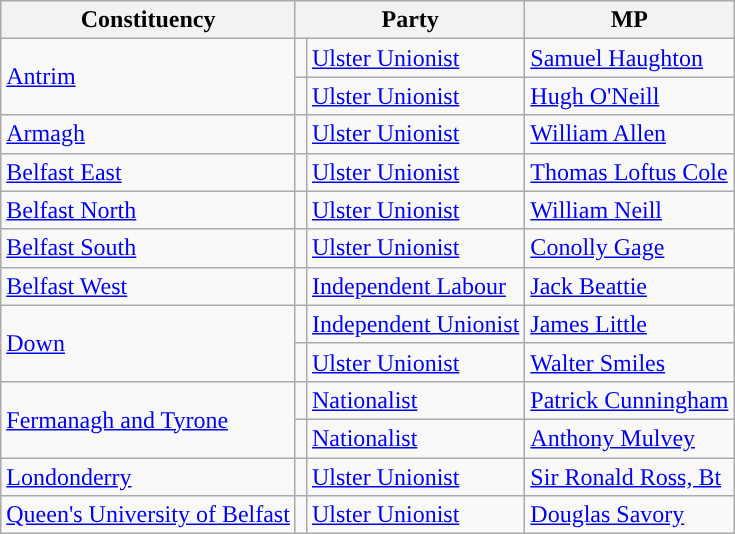<table class=wikitable>
<tr>
<th>Constituency</th>
<th colspan=2>Party</th>
<th>MP</th>
</tr>
<tr>
<td rowspan=2><a href='#'>Antrim</a></td>
<td style="background-color: "></td>
<td><a href='#'>Ulster Unionist</a></td>
<td><a href='#'>Samuel Haughton</a></td>
</tr>
<tr>
<td style="background-color: "></td>
<td><a href='#'>Ulster Unionist</a></td>
<td><a href='#'>Hugh O'Neill</a></td>
</tr>
<tr>
<td><a href='#'>Armagh</a></td>
<td style="background-color: "></td>
<td><a href='#'>Ulster Unionist</a></td>
<td><a href='#'>William Allen</a></td>
</tr>
<tr>
<td><a href='#'>Belfast East</a></td>
<td style="background-color: "></td>
<td><a href='#'>Ulster Unionist</a></td>
<td><a href='#'>Thomas Loftus Cole</a></td>
</tr>
<tr>
<td><a href='#'>Belfast North</a></td>
<td style="background-color: "></td>
<td><a href='#'>Ulster Unionist</a></td>
<td><a href='#'>William Neill</a></td>
</tr>
<tr>
<td><a href='#'>Belfast South</a></td>
<td style="background-color: "></td>
<td><a href='#'>Ulster Unionist</a></td>
<td><a href='#'>Conolly Gage</a></td>
</tr>
<tr>
<td><a href='#'>Belfast West</a></td>
<td style="background-color: "></td>
<td><a href='#'>Independent Labour</a></td>
<td><a href='#'>Jack Beattie</a></td>
</tr>
<tr>
<td rowspan=2><a href='#'>Down</a></td>
<td style="background-color: "></td>
<td><a href='#'>Independent Unionist</a></td>
<td><a href='#'>James Little</a></td>
</tr>
<tr>
<td style="background-color: "></td>
<td><a href='#'>Ulster Unionist</a></td>
<td><a href='#'>Walter Smiles</a></td>
</tr>
<tr>
<td rowspan=2><a href='#'>Fermanagh and Tyrone</a></td>
<td style="background-color: "></td>
<td><a href='#'>Nationalist</a></td>
<td><a href='#'>Patrick Cunningham</a></td>
</tr>
<tr>
<td style="background-color: "></td>
<td><a href='#'>Nationalist</a></td>
<td><a href='#'>Anthony Mulvey</a></td>
</tr>
<tr>
<td><a href='#'>Londonderry</a></td>
<td style="background-color: "></td>
<td><a href='#'>Ulster Unionist</a></td>
<td><a href='#'>Sir Ronald Ross, Bt</a></td>
</tr>
<tr>
<td><a href='#'>Queen's University of Belfast</a></td>
<td style="background-color: "></td>
<td><a href='#'>Ulster Unionist</a></td>
<td><a href='#'>Douglas Savory</a></td>
</tr>
</table>
